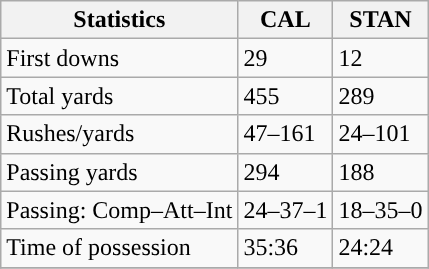<table class="wikitable" style="float: left;">
<tr>
<th>Statistics</th>
<th>CAL</th>
<th>STAN</th>
</tr>
<tr>
<td>First downs</td>
<td>29</td>
<td>12</td>
</tr>
<tr>
<td>Total yards</td>
<td>455</td>
<td>289</td>
</tr>
<tr>
<td>Rushes/yards</td>
<td>47–161</td>
<td>24–101</td>
</tr>
<tr>
<td>Passing yards</td>
<td>294</td>
<td>188</td>
</tr>
<tr>
<td>Passing: Comp–Att–Int</td>
<td>24–37–1</td>
<td>18–35–0</td>
</tr>
<tr>
<td>Time of possession</td>
<td>35:36</td>
<td>24:24</td>
</tr>
<tr>
</tr>
</table>
